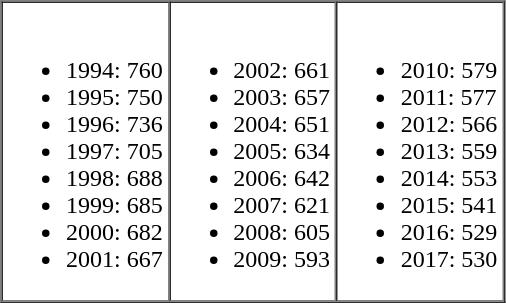<table border="1" cellpadding="2" cellspacing="0">
<tr>
<td valign="top" width="33%"><br><ul><li>1994: 760</li><li>1995: 750</li><li>1996: 736</li><li>1997: 705</li><li>1998: 688</li><li>1999: 685</li><li>2000: 682</li><li>2001: 667</li></ul></td>
<td valign="top" width="33%"><br><ul><li>2002: 661</li><li>2003: 657</li><li>2004: 651</li><li>2005: 634</li><li>2006: 642</li><li>2007: 621</li><li>2008: 605</li><li>2009: 593</li></ul></td>
<td valign="top" width="33%"><br><ul><li>2010: 579</li><li>2011: 577</li><li>2012: 566</li><li>2013: 559</li><li>2014: 553</li><li>2015: 541</li><li>2016: 529</li><li>2017: 530</li></ul></td>
</tr>
</table>
